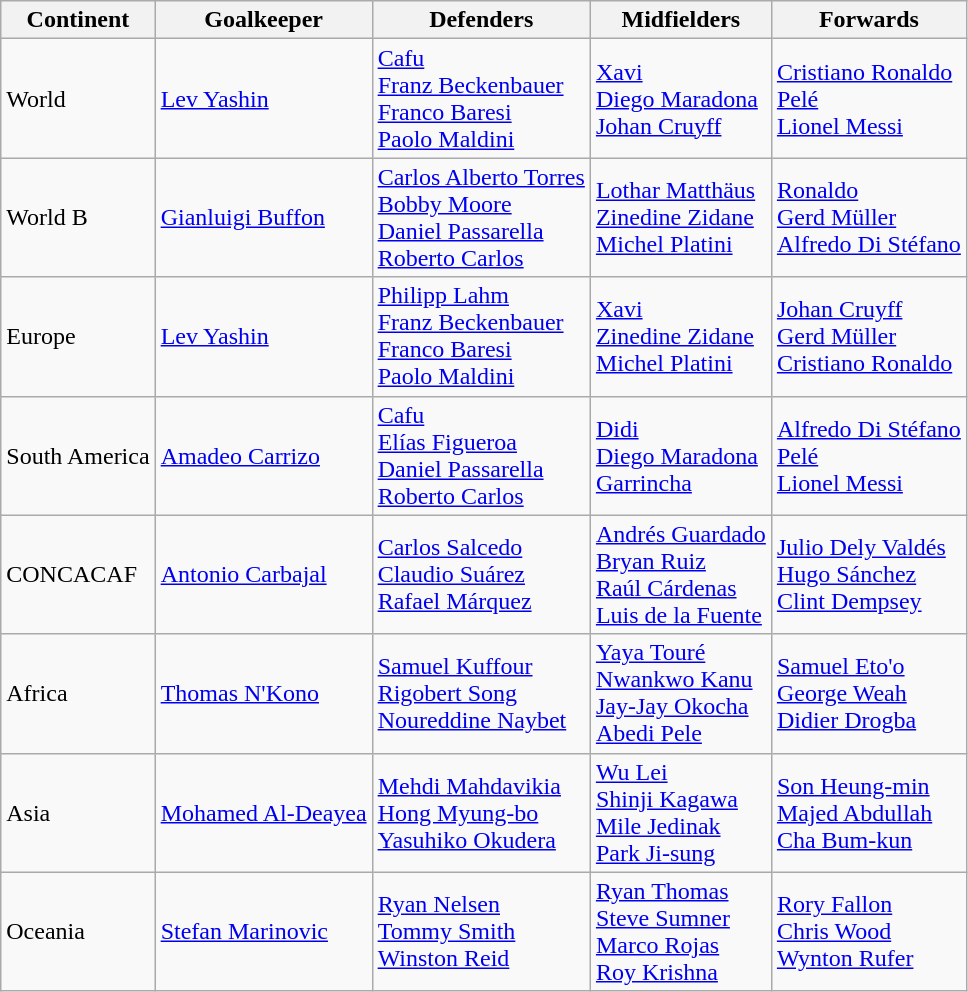<table class="wikitable">
<tr>
<th>Continent</th>
<th>Goalkeeper</th>
<th>Defenders</th>
<th>Midfielders</th>
<th>Forwards</th>
</tr>
<tr>
<td>World</td>
<td> <a href='#'>Lev Yashin</a></td>
<td> <a href='#'>Cafu</a><br> <a href='#'>Franz Beckenbauer</a><br> <a href='#'>Franco Baresi</a><br> <a href='#'>Paolo Maldini</a></td>
<td> <a href='#'>Xavi</a><br> <a href='#'>Diego Maradona</a><br> <a href='#'>Johan Cruyff</a></td>
<td> <a href='#'>Cristiano Ronaldo</a><br> <a href='#'>Pelé</a><br> <a href='#'>Lionel Messi</a></td>
</tr>
<tr>
<td>World B</td>
<td> <a href='#'>Gianluigi Buffon</a></td>
<td> <a href='#'>Carlos Alberto Torres</a><br> <a href='#'>Bobby Moore</a><br> <a href='#'>Daniel Passarella</a><br> <a href='#'>Roberto Carlos</a></td>
<td> <a href='#'>Lothar Matthäus</a><br> <a href='#'>Zinedine Zidane</a><br> <a href='#'>Michel Platini</a></td>
<td> <a href='#'>Ronaldo</a><br> <a href='#'>Gerd Müller</a><br> <a href='#'>Alfredo Di Stéfano</a></td>
</tr>
<tr>
<td>Europe</td>
<td> <a href='#'>Lev Yashin</a></td>
<td> <a href='#'>Philipp Lahm</a><br> <a href='#'>Franz Beckenbauer</a><br> <a href='#'>Franco Baresi</a><br> <a href='#'>Paolo Maldini</a></td>
<td> <a href='#'>Xavi</a><br> <a href='#'>Zinedine Zidane</a><br> <a href='#'>Michel Platini</a></td>
<td> <a href='#'>Johan Cruyff</a><br> <a href='#'>Gerd Müller</a><br> <a href='#'>Cristiano Ronaldo</a></td>
</tr>
<tr>
<td>South America</td>
<td> <a href='#'>Amadeo Carrizo</a></td>
<td> <a href='#'>Cafu</a><br> <a href='#'>Elías Figueroa</a><br> <a href='#'>Daniel Passarella</a><br> <a href='#'>Roberto Carlos</a></td>
<td> <a href='#'>Didi</a><br> <a href='#'>Diego Maradona</a><br> <a href='#'>Garrincha</a></td>
<td> <a href='#'>Alfredo Di Stéfano</a><br> <a href='#'>Pelé</a><br> <a href='#'>Lionel Messi</a></td>
</tr>
<tr>
<td>CONCACAF</td>
<td> <a href='#'>Antonio Carbajal</a></td>
<td> <a href='#'>Carlos Salcedo</a><br> <a href='#'>Claudio Suárez</a><br> <a href='#'>Rafael Márquez</a></td>
<td> <a href='#'>Andrés Guardado</a><br> <a href='#'>Bryan Ruiz</a><br> <a href='#'>Raúl Cárdenas</a><br> <a href='#'>Luis de la Fuente</a></td>
<td> <a href='#'>Julio Dely Valdés</a><br> <a href='#'>Hugo Sánchez</a><br> <a href='#'>Clint Dempsey</a></td>
</tr>
<tr>
<td>Africa</td>
<td> <a href='#'>Thomas N'Kono</a></td>
<td> <a href='#'>Samuel Kuffour</a><br> <a href='#'>Rigobert Song</a><br> <a href='#'>Noureddine Naybet</a></td>
<td> <a href='#'>Yaya Touré</a><br> <a href='#'>Nwankwo Kanu</a><br> <a href='#'>Jay-Jay Okocha</a><br> <a href='#'>Abedi Pele</a></td>
<td> <a href='#'>Samuel Eto'o</a><br> <a href='#'>George Weah</a><br> <a href='#'>Didier Drogba</a></td>
</tr>
<tr>
<td>Asia</td>
<td> <a href='#'>Mohamed Al-Deayea</a></td>
<td> <a href='#'>Mehdi Mahdavikia</a><br> <a href='#'>Hong Myung-bo</a><br> <a href='#'>Yasuhiko Okudera</a></td>
<td> <a href='#'>Wu Lei</a><br> <a href='#'>Shinji Kagawa</a><br> <a href='#'>Mile Jedinak</a><br> <a href='#'>Park Ji-sung</a></td>
<td> <a href='#'>Son Heung-min</a><br> <a href='#'>Majed Abdullah</a><br> <a href='#'>Cha Bum-kun</a></td>
</tr>
<tr>
<td>Oceania</td>
<td> <a href='#'>Stefan Marinovic</a></td>
<td> <a href='#'>Ryan Nelsen</a><br> <a href='#'>Tommy Smith</a><br> <a href='#'>Winston Reid</a></td>
<td> <a href='#'>Ryan Thomas</a><br> <a href='#'>Steve Sumner</a><br> <a href='#'>Marco Rojas</a><br> <a href='#'>Roy Krishna</a></td>
<td> <a href='#'>Rory Fallon</a><br> <a href='#'>Chris Wood</a><br> <a href='#'>Wynton Rufer</a></td>
</tr>
</table>
